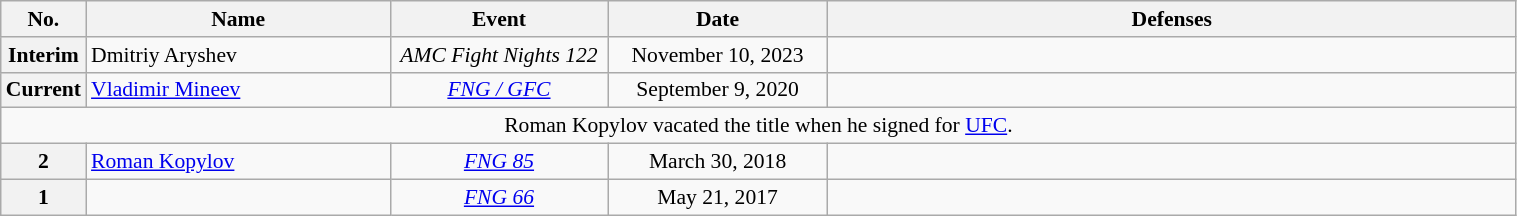<table class="wikitable" style="width:80%; font-size:90%;">
<tr>
<th style= width:1%;">No.</th>
<th style= width:21%;">Name</th>
<th style= width:15%;">Event</th>
<th style=width:15%;">Date</th>
<th style= width:48%;">Defenses</th>
</tr>
<tr>
<th>Interim</th>
<td align=left> Dmitriy Aryshev <br> </td>
<td align=center><em>AMC Fight Nights 122 </em><br></td>
<td align=center>November 10, 2023</td>
<td align=left></td>
</tr>
<tr>
<th>Current</th>
<td align=left> <a href='#'>Vladimir Mineev</a> <br></td>
<td align=center><em><a href='#'>FNG / GFC</a> </em><br></td>
<td align=center>September 9, 2020</td>
<td align=left></td>
</tr>
<tr>
<td style="text-align:center;" colspan="5">Roman Kopylov vacated the title when he signed for <a href='#'>UFC</a>.</td>
</tr>
<tr>
<th>2</th>
<td align=left> <a href='#'>Roman Kopylov</a></td>
<td align=center><em> <a href='#'>FNG 85</a> </em><br></td>
<td align=center>March 30, 2018</td>
<td align=left></td>
</tr>
<tr>
<th>1</th>
<td align=left> <br></td>
<td align=center><em> <a href='#'>FNG 66</a> </em><br></td>
<td align=center>May 21, 2017</td>
<td align=left></td>
</tr>
</table>
